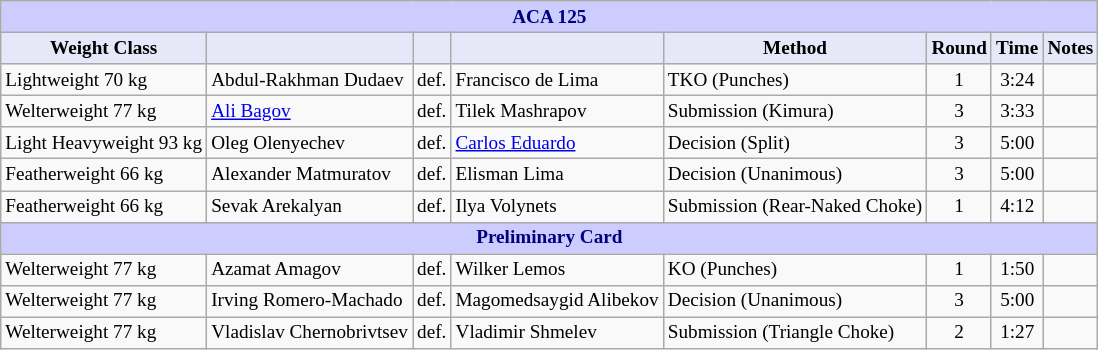<table class="wikitable" style="font-size: 80%;">
<tr>
<th colspan="8" style="background-color: #ccf; color: #000080; text-align: center;"><strong>ACA 125</strong></th>
</tr>
<tr>
<th colspan="1" style="background-color: #E6E8FA; color: #000000; text-align: center;">Weight Class</th>
<th colspan="1" style="background-color: #E6E8FA; color: #000000; text-align: center;"></th>
<th colspan="1" style="background-color: #E6E8FA; color: #000000; text-align: center;"></th>
<th colspan="1" style="background-color: #E6E8FA; color: #000000; text-align: center;"></th>
<th colspan="1" style="background-color: #E6E8FA; color: #000000; text-align: center;">Method</th>
<th colspan="1" style="background-color: #E6E8FA; color: #000000; text-align: center;">Round</th>
<th colspan="1" style="background-color: #E6E8FA; color: #000000; text-align: center;">Time</th>
<th colspan="1" style="background-color: #E6E8FA; color: #000000; text-align: center;">Notes</th>
</tr>
<tr>
<td>Lightweight 70 kg</td>
<td> Abdul-Rakhman Dudaev</td>
<td>def.</td>
<td> Francisco de Lima</td>
<td>TKO (Punches)</td>
<td align=center>1</td>
<td align=center>3:24</td>
<td></td>
</tr>
<tr>
<td>Welterweight 77 kg</td>
<td> <a href='#'>Ali Bagov</a></td>
<td>def.</td>
<td> Tilek Mashrapov</td>
<td>Submission (Kimura)</td>
<td align=center>3</td>
<td align=center>3:33</td>
<td></td>
</tr>
<tr>
<td>Light Heavyweight 93 kg</td>
<td> Oleg Olenyechev</td>
<td>def.</td>
<td> <a href='#'>Carlos Eduardo</a></td>
<td>Decision (Split)</td>
<td align=center>3</td>
<td align=center>5:00</td>
<td></td>
</tr>
<tr>
<td>Featherweight 66 kg</td>
<td> Alexander Matmuratov</td>
<td>def.</td>
<td> Elisman Lima</td>
<td>Decision (Unanimous)</td>
<td align=center>3</td>
<td align=center>5:00</td>
<td></td>
</tr>
<tr>
<td>Featherweight 66 kg</td>
<td> Sevak Arekalyan</td>
<td>def.</td>
<td> Ilya Volynets</td>
<td>Submission (Rear-Naked Choke)</td>
<td align=center>1</td>
<td align=center>4:12</td>
<td></td>
</tr>
<tr>
<th colspan="8" style="background-color: #ccf; color: #000080; text-align: center;"><strong>Preliminary Card</strong></th>
</tr>
<tr>
<td>Welterweight 77 kg</td>
<td> Azamat Amagov</td>
<td>def.</td>
<td> Wilker Lemos</td>
<td>KO (Punches)</td>
<td align=center>1</td>
<td align=center>1:50</td>
<td></td>
</tr>
<tr>
<td>Welterweight 77 kg</td>
<td> Irving Romero-Machado</td>
<td>def.</td>
<td> Magomedsaygid Alibekov</td>
<td>Decision (Unanimous)</td>
<td align=center>3</td>
<td align=center>5:00</td>
<td></td>
</tr>
<tr>
<td>Welterweight 77 kg</td>
<td> Vladislav Chernobrivtsev</td>
<td>def.</td>
<td> Vladimir Shmelev</td>
<td>Submission (Triangle Choke)</td>
<td align=center>2</td>
<td align=center>1:27</td>
<td></td>
</tr>
</table>
